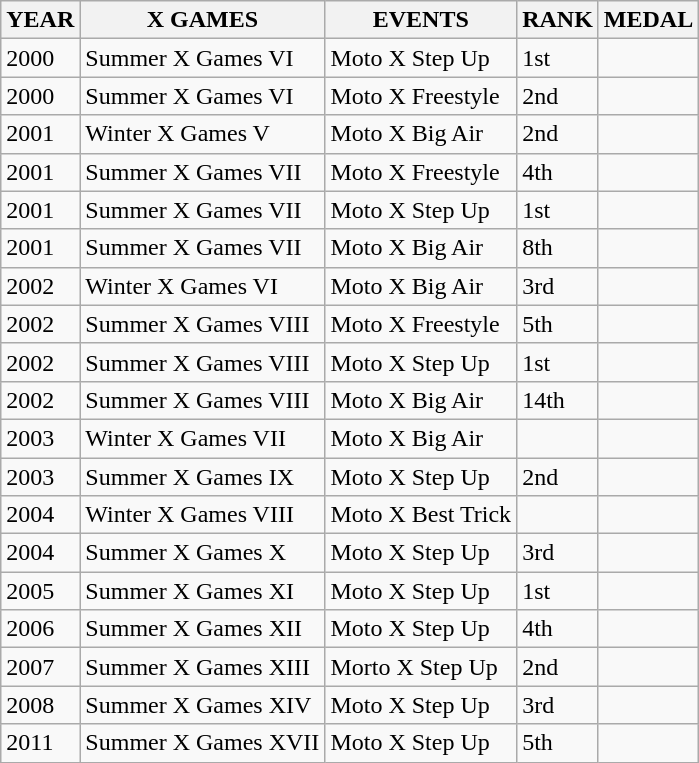<table class="wikitable">
<tr>
<th>YEAR</th>
<th>X GAMES</th>
<th>EVENTS</th>
<th>RANK</th>
<th>MEDAL</th>
</tr>
<tr>
<td>2000</td>
<td>Summer X Games VI</td>
<td>Moto X Step Up</td>
<td>1st</td>
<td></td>
</tr>
<tr>
<td>2000</td>
<td>Summer X Games VI</td>
<td>Moto X Freestyle</td>
<td>2nd</td>
<td></td>
</tr>
<tr>
<td>2001</td>
<td>Winter X Games V</td>
<td>Moto X Big Air</td>
<td>2nd</td>
<td></td>
</tr>
<tr>
<td>2001</td>
<td>Summer X Games VII</td>
<td>Moto X Freestyle</td>
<td>4th</td>
<td></td>
</tr>
<tr>
<td>2001</td>
<td>Summer X Games VII</td>
<td>Moto X Step Up</td>
<td>1st</td>
<td></td>
</tr>
<tr>
<td>2001</td>
<td>Summer X Games VII</td>
<td>Moto X Big Air</td>
<td>8th</td>
<td></td>
</tr>
<tr>
<td>2002</td>
<td>Winter X Games VI</td>
<td>Moto X Big Air</td>
<td>3rd</td>
<td></td>
</tr>
<tr>
<td>2002</td>
<td>Summer X Games VIII</td>
<td>Moto X Freestyle</td>
<td>5th</td>
<td></td>
</tr>
<tr>
<td>2002</td>
<td>Summer X Games VIII</td>
<td>Moto X Step Up</td>
<td>1st</td>
<td></td>
</tr>
<tr>
<td>2002</td>
<td>Summer X Games VIII</td>
<td>Moto X Big Air</td>
<td>14th</td>
<td></td>
</tr>
<tr>
<td>2003</td>
<td>Winter X Games VII</td>
<td>Moto X Big Air</td>
<td></td>
<td></td>
</tr>
<tr>
<td>2003</td>
<td>Summer X Games IX</td>
<td>Moto X Step Up</td>
<td>2nd</td>
<td></td>
</tr>
<tr>
<td>2004</td>
<td>Winter X Games VIII</td>
<td>Moto X Best Trick</td>
<td></td>
<td></td>
</tr>
<tr>
<td>2004</td>
<td>Summer X Games X</td>
<td>Moto X Step Up</td>
<td>3rd</td>
<td></td>
</tr>
<tr>
<td>2005</td>
<td>Summer X Games XI</td>
<td>Moto X Step Up</td>
<td>1st</td>
<td></td>
</tr>
<tr>
<td>2006</td>
<td>Summer X Games XII</td>
<td>Moto X Step Up</td>
<td>4th</td>
<td></td>
</tr>
<tr>
<td>2007</td>
<td>Summer X Games XIII</td>
<td>Morto X Step Up</td>
<td>2nd</td>
<td></td>
</tr>
<tr>
<td>2008</td>
<td>Summer X Games XIV</td>
<td>Moto X Step Up</td>
<td>3rd</td>
<td></td>
</tr>
<tr>
<td>2011</td>
<td>Summer X Games XVII</td>
<td>Moto X Step Up</td>
<td>5th</td>
<td></td>
</tr>
</table>
